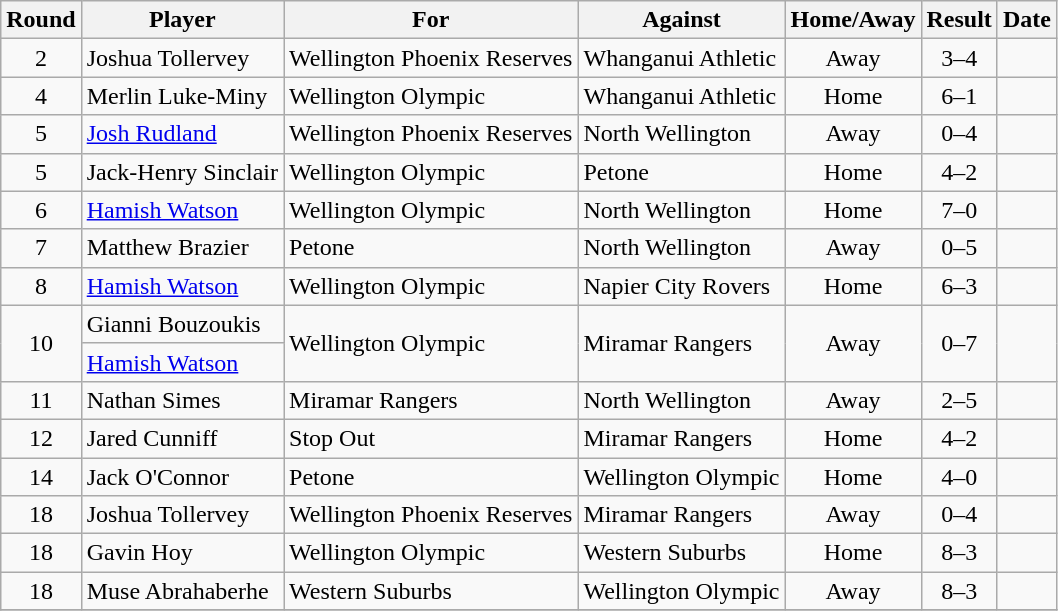<table class="wikitable">
<tr>
<th>Round</th>
<th>Player</th>
<th>For</th>
<th>Against</th>
<th>Home/Away</th>
<th style="text-align:center">Result</th>
<th>Date</th>
</tr>
<tr>
<td style="text-align:center">2</td>
<td> Joshua Tollervey</td>
<td>Wellington Phoenix Reserves</td>
<td>Whanganui Athletic</td>
<td style="text-align:center">Away</td>
<td style="text-align:center">3–4</td>
<td></td>
</tr>
<tr>
<td style="text-align:center">4</td>
<td> Merlin Luke-Miny</td>
<td>Wellington Olympic</td>
<td>Whanganui Athletic</td>
<td style="text-align:center">Home</td>
<td style="text-align:center">6–1</td>
<td></td>
</tr>
<tr>
<td style="text-align:center">5</td>
<td> <a href='#'>Josh Rudland</a></td>
<td>Wellington Phoenix Reserves</td>
<td>North Wellington</td>
<td style="text-align:center">Away</td>
<td style="text-align:center">0–4</td>
<td></td>
</tr>
<tr>
<td style="text-align:center">5</td>
<td> Jack-Henry Sinclair</td>
<td>Wellington Olympic</td>
<td>Petone</td>
<td style="text-align:center">Home</td>
<td style="text-align:center">4–2</td>
<td></td>
</tr>
<tr>
<td style="text-align:center">6</td>
<td> <a href='#'>Hamish Watson</a></td>
<td>Wellington Olympic</td>
<td>North Wellington</td>
<td style="text-align:center">Home</td>
<td style="text-align:center">7–0</td>
<td></td>
</tr>
<tr>
<td style="text-align:center">7</td>
<td> Matthew Brazier</td>
<td>Petone</td>
<td>North Wellington</td>
<td style="text-align:center">Away</td>
<td style="text-align:center">0–5</td>
<td></td>
</tr>
<tr>
<td style="text-align:center">8</td>
<td> <a href='#'>Hamish Watson</a></td>
<td>Wellington Olympic</td>
<td>Napier City Rovers</td>
<td style="text-align:center">Home</td>
<td style="text-align:center">6–3</td>
<td></td>
</tr>
<tr>
<td style="text-align:center" rowspan="2">10</td>
<td> Gianni Bouzoukis</td>
<td rowspan="2">Wellington Olympic</td>
<td rowspan="2">Miramar Rangers</td>
<td style="text-align:center" rowspan="2">Away</td>
<td style="text-align:center" rowspan="2">0–7</td>
<td rowspan="2"></td>
</tr>
<tr>
<td> <a href='#'>Hamish Watson</a></td>
</tr>
<tr>
<td style="text-align:center">11</td>
<td> Nathan Simes</td>
<td>Miramar Rangers</td>
<td>North Wellington</td>
<td style="text-align:center">Away</td>
<td style="text-align:center">2–5</td>
<td></td>
</tr>
<tr>
<td style="text-align:center">12</td>
<td> Jared Cunniff</td>
<td>Stop Out</td>
<td>Miramar Rangers</td>
<td style="text-align:center">Home</td>
<td style="text-align:center">4–2</td>
<td></td>
</tr>
<tr>
<td style="text-align:center">14</td>
<td> Jack O'Connor</td>
<td>Petone</td>
<td>Wellington Olympic</td>
<td style="text-align:center">Home</td>
<td style="text-align:center">4–0</td>
<td></td>
</tr>
<tr>
<td style="text-align:center">18</td>
<td> Joshua Tollervey</td>
<td>Wellington Phoenix Reserves</td>
<td>Miramar Rangers</td>
<td style="text-align:center">Away</td>
<td style="text-align:center">0–4</td>
<td></td>
</tr>
<tr>
<td style="text-align:center">18</td>
<td> Gavin Hoy</td>
<td>Wellington Olympic</td>
<td>Western Suburbs</td>
<td style="text-align:center">Home</td>
<td style="text-align:center">8–3</td>
<td></td>
</tr>
<tr>
<td style="text-align:center">18</td>
<td> Muse Abrahaberhe</td>
<td>Western Suburbs</td>
<td>Wellington Olympic</td>
<td style="text-align:center">Away</td>
<td style="text-align:center">8–3</td>
<td></td>
</tr>
<tr>
</tr>
</table>
